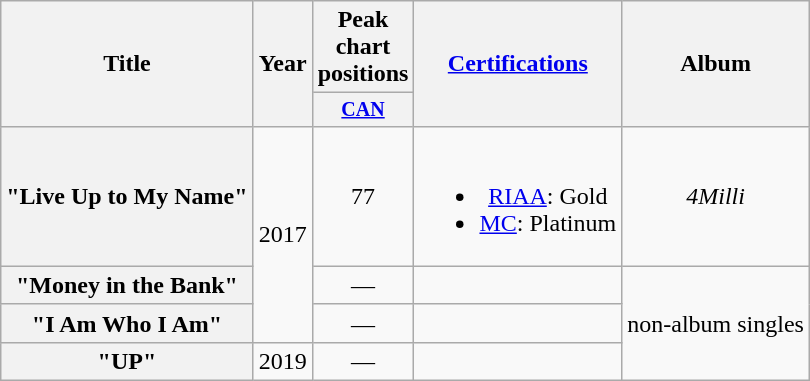<table class="wikitable plainrowheaders" style="text-align:center">
<tr>
<th scope="col" rowspan="2">Title</th>
<th scope="col" rowspan="2">Year</th>
<th scope="col">Peak chart positions</th>
<th rowspan="2"><a href='#'>Certifications</a></th>
<th rowspan="2">Album</th>
</tr>
<tr style="font-size:smaller;">
<th width="45"><a href='#'>CAN</a><br></th>
</tr>
<tr>
<th scope="row">"Live Up to My Name"</th>
<td rowspan="3">2017</td>
<td>77</td>
<td><br><ul><li><a href='#'>RIAA</a>: Gold</li><li><a href='#'>MC</a>: Platinum</li></ul></td>
<td><em>4Milli</em></td>
</tr>
<tr>
<th scope="row">"Money in the Bank"</th>
<td>—</td>
<td></td>
<td rowspan="3">non-album singles</td>
</tr>
<tr>
<th scope="row">"I Am Who I Am"</th>
<td>—</td>
<td></td>
</tr>
<tr>
<th scope="row">"UP"</th>
<td>2019</td>
<td>—</td>
<td></td>
</tr>
</table>
